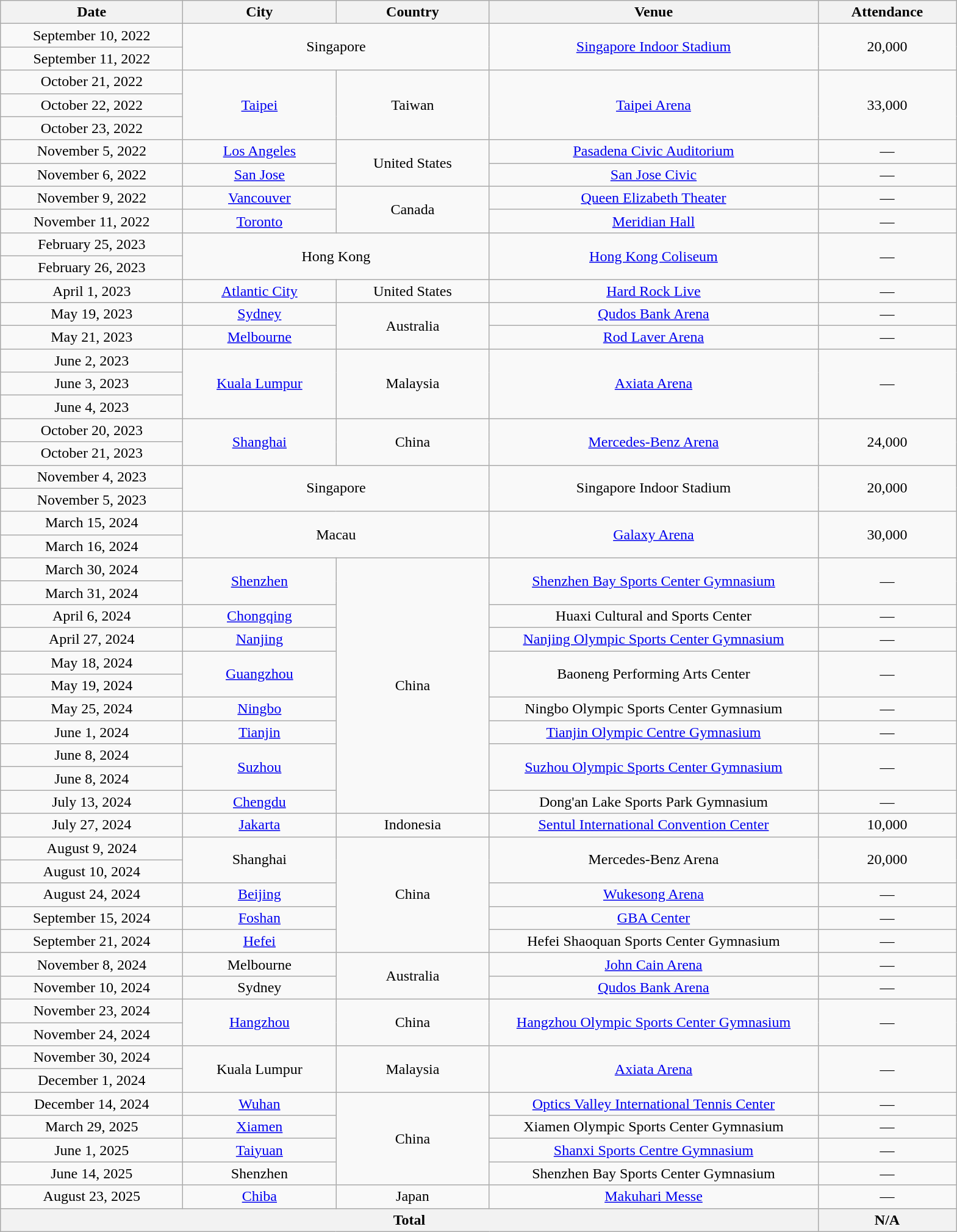<table class="wikitable" style="text-align:center;">
<tr>
<th scope="col" style="width:12em">Date</th>
<th scope="col" style="width:10em">City</th>
<th scope="col" style="width:10em">Country</th>
<th scope="col" style="width:22em">Venue</th>
<th scope="col" style="width:9em">Attendance</th>
</tr>
<tr>
<td>September 10, 2022</td>
<td colspan="2" rowspan="2">Singapore</td>
<td rowspan="2"><a href='#'>Singapore Indoor Stadium</a></td>
<td rowspan="2">20,000</td>
</tr>
<tr>
<td>September 11, 2022</td>
</tr>
<tr>
<td>October 21, 2022</td>
<td rowspan="3"><a href='#'>Taipei</a></td>
<td rowspan="3">Taiwan</td>
<td rowspan="3"><a href='#'>Taipei Arena</a></td>
<td rowspan="3">33,000</td>
</tr>
<tr>
<td>October 22, 2022</td>
</tr>
<tr>
<td>October 23, 2022</td>
</tr>
<tr>
<td>November 5, 2022</td>
<td><a href='#'>Los Angeles</a></td>
<td rowspan="2">United States</td>
<td><a href='#'>Pasadena Civic Auditorium</a></td>
<td>—</td>
</tr>
<tr>
<td>November 6, 2022</td>
<td><a href='#'>San Jose</a></td>
<td><a href='#'>San Jose Civic</a></td>
<td>—</td>
</tr>
<tr>
<td>November 9, 2022</td>
<td><a href='#'>Vancouver</a></td>
<td rowspan="2">Canada</td>
<td><a href='#'>Queen Elizabeth Theater</a></td>
<td>—</td>
</tr>
<tr>
<td>November 11, 2022</td>
<td><a href='#'>Toronto</a></td>
<td><a href='#'>Meridian Hall</a></td>
<td>—</td>
</tr>
<tr>
<td>February 25, 2023</td>
<td colspan="2" rowspan="2">Hong Kong</td>
<td rowspan="2"><a href='#'>Hong Kong Coliseum</a></td>
<td rowspan="2">—</td>
</tr>
<tr>
<td>February 26, 2023</td>
</tr>
<tr>
<td>April 1, 2023</td>
<td><a href='#'>Atlantic City</a></td>
<td>United States</td>
<td><a href='#'>Hard Rock Live</a></td>
<td>—</td>
</tr>
<tr>
<td>May 19, 2023</td>
<td><a href='#'>Sydney</a></td>
<td rowspan="2">Australia</td>
<td><a href='#'>Qudos Bank Arena</a></td>
<td>—</td>
</tr>
<tr>
<td>May 21, 2023</td>
<td><a href='#'>Melbourne</a></td>
<td><a href='#'>Rod Laver Arena</a></td>
<td>—</td>
</tr>
<tr>
<td>June 2, 2023</td>
<td rowspan="3"><a href='#'>Kuala Lumpur</a></td>
<td rowspan="3">Malaysia</td>
<td rowspan="3"><a href='#'>Axiata Arena</a></td>
<td rowspan="3">—</td>
</tr>
<tr>
<td>June 3, 2023</td>
</tr>
<tr>
<td>June 4, 2023</td>
</tr>
<tr>
<td>October 20, 2023</td>
<td rowspan="2"><a href='#'>Shanghai</a></td>
<td rowspan="2">China</td>
<td rowspan="2"><a href='#'>Mercedes-Benz Arena</a></td>
<td rowspan="2">24,000</td>
</tr>
<tr>
<td>October 21, 2023</td>
</tr>
<tr>
<td>November 4, 2023</td>
<td colspan="2" rowspan="2">Singapore</td>
<td rowspan="2">Singapore Indoor Stadium</td>
<td rowspan="2">20,000</td>
</tr>
<tr>
<td>November 5, 2023</td>
</tr>
<tr>
<td>March 15, 2024</td>
<td colspan="2" rowspan="2">Macau</td>
<td rowspan="2"><a href='#'>Galaxy Arena</a></td>
<td rowspan="2">30,000</td>
</tr>
<tr>
<td>March 16, 2024</td>
</tr>
<tr>
<td>March 30, 2024</td>
<td rowspan="2"><a href='#'>Shenzhen</a></td>
<td rowspan="11">China</td>
<td rowspan="2"><a href='#'>Shenzhen Bay Sports Center Gymnasium</a></td>
<td rowspan="2">—</td>
</tr>
<tr>
<td>March 31, 2024</td>
</tr>
<tr>
<td>April 6, 2024</td>
<td><a href='#'>Chongqing</a></td>
<td>Huaxi Cultural and Sports Center</td>
<td>—</td>
</tr>
<tr>
<td>April 27, 2024</td>
<td><a href='#'>Nanjing</a></td>
<td><a href='#'>Nanjing Olympic Sports Center Gymnasium</a></td>
<td>—</td>
</tr>
<tr>
<td>May 18, 2024</td>
<td rowspan="2"><a href='#'>Guangzhou</a></td>
<td rowspan="2">Baoneng Performing Arts Center</td>
<td rowspan="2">—</td>
</tr>
<tr>
<td>May 19, 2024</td>
</tr>
<tr>
<td>May 25, 2024</td>
<td><a href='#'>Ningbo</a></td>
<td>Ningbo Olympic Sports Center Gymnasium</td>
<td>—</td>
</tr>
<tr>
<td>June 1, 2024</td>
<td><a href='#'>Tianjin</a></td>
<td><a href='#'>Tianjin Olympic Centre Gymnasium</a></td>
<td>—</td>
</tr>
<tr>
<td>June 8, 2024</td>
<td rowspan="2"><a href='#'>Suzhou</a></td>
<td rowspan="2"><a href='#'>Suzhou Olympic Sports Center Gymnasium</a></td>
<td rowspan="2">—</td>
</tr>
<tr>
<td>June 8, 2024</td>
</tr>
<tr>
<td>July 13, 2024</td>
<td><a href='#'>Chengdu</a></td>
<td>Dong'an Lake Sports Park Gymnasium</td>
<td>—</td>
</tr>
<tr>
<td>July 27, 2024</td>
<td><a href='#'>Jakarta</a></td>
<td>Indonesia</td>
<td><a href='#'>Sentul International Convention Center</a></td>
<td>10,000</td>
</tr>
<tr>
<td>August 9, 2024</td>
<td rowspan="2">Shanghai</td>
<td rowspan="5">China</td>
<td rowspan="2">Mercedes-Benz Arena</td>
<td rowspan="2">20,000</td>
</tr>
<tr>
<td>August 10, 2024</td>
</tr>
<tr>
<td>August 24, 2024</td>
<td><a href='#'>Beijing</a></td>
<td><a href='#'>Wukesong Arena</a></td>
<td>—</td>
</tr>
<tr>
<td>September 15, 2024</td>
<td><a href='#'>Foshan</a></td>
<td><a href='#'>GBA Center</a></td>
<td>—</td>
</tr>
<tr>
<td>September 21, 2024</td>
<td><a href='#'>Hefei</a></td>
<td>Hefei Shaoquan Sports Center Gymnasium</td>
<td>—</td>
</tr>
<tr>
<td>November 8, 2024</td>
<td>Melbourne</td>
<td rowspan="2">Australia</td>
<td><a href='#'>John Cain Arena</a></td>
<td>—</td>
</tr>
<tr>
<td>November 10, 2024</td>
<td>Sydney</td>
<td><a href='#'>Qudos Bank Arena</a></td>
<td>—</td>
</tr>
<tr>
<td>November 23, 2024</td>
<td rowspan="2"><a href='#'>Hangzhou</a></td>
<td rowspan="2">China</td>
<td rowspan="2"><a href='#'>Hangzhou Olympic Sports Center Gymnasium</a></td>
<td rowspan="2">—</td>
</tr>
<tr>
<td>November 24, 2024</td>
</tr>
<tr>
<td>November 30, 2024</td>
<td rowspan="2">Kuala Lumpur</td>
<td rowspan="2">Malaysia</td>
<td rowspan="2"><a href='#'>Axiata Arena</a></td>
<td rowspan="2">—</td>
</tr>
<tr>
<td>December 1, 2024</td>
</tr>
<tr>
<td>December 14, 2024</td>
<td><a href='#'>Wuhan</a></td>
<td rowspan="4">China</td>
<td><a href='#'>Optics Valley International Tennis Center</a></td>
<td>—</td>
</tr>
<tr>
<td>March 29, 2025</td>
<td><a href='#'>Xiamen</a></td>
<td>Xiamen Olympic Sports Center Gymnasium</td>
<td>—</td>
</tr>
<tr>
<td>June 1, 2025</td>
<td><a href='#'>Taiyuan</a></td>
<td><a href='#'>Shanxi Sports Centre Gymnasium</a></td>
<td>—</td>
</tr>
<tr>
<td>June 14, 2025</td>
<td>Shenzhen</td>
<td>Shenzhen Bay Sports Center Gymnasium</td>
<td>—</td>
</tr>
<tr>
<td>August 23, 2025</td>
<td><a href='#'>Chiba</a></td>
<td>Japan</td>
<td><a href='#'>Makuhari Messe</a></td>
<td>—</td>
</tr>
<tr>
<th colspan="4">Total</th>
<th>N/A</th>
</tr>
</table>
